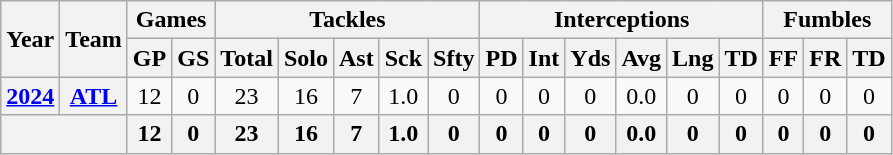<table class="wikitable" style="text-align:center;">
<tr>
<th rowspan="2">Year</th>
<th rowspan="2">Team</th>
<th colspan="2">Games</th>
<th colspan="5">Tackles</th>
<th colspan="6">Interceptions</th>
<th colspan="3">Fumbles</th>
</tr>
<tr>
<th>GP</th>
<th>GS</th>
<th>Total</th>
<th>Solo</th>
<th>Ast</th>
<th>Sck</th>
<th>Sfty</th>
<th>PD</th>
<th>Int</th>
<th>Yds</th>
<th>Avg</th>
<th>Lng</th>
<th>TD</th>
<th>FF</th>
<th>FR</th>
<th>TD</th>
</tr>
<tr>
<th><a href='#'>2024</a></th>
<th><a href='#'>ATL</a></th>
<td>12</td>
<td>0</td>
<td>23</td>
<td>16</td>
<td>7</td>
<td>1.0</td>
<td>0</td>
<td>0</td>
<td>0</td>
<td>0</td>
<td>0.0</td>
<td>0</td>
<td>0</td>
<td>0</td>
<td>0</td>
<td>0</td>
</tr>
<tr>
<th colspan="2"></th>
<th>12</th>
<th>0</th>
<th>23</th>
<th>16</th>
<th>7</th>
<th>1.0</th>
<th>0</th>
<th>0</th>
<th>0</th>
<th>0</th>
<th>0.0</th>
<th>0</th>
<th>0</th>
<th>0</th>
<th>0</th>
<th>0</th>
</tr>
</table>
